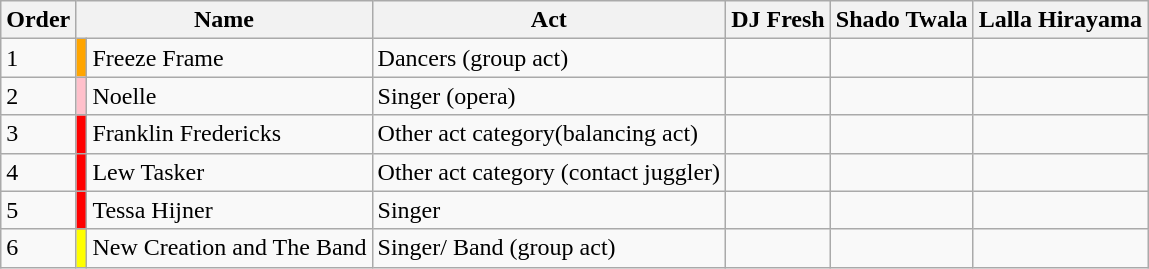<table class="wikitable sortable">
<tr>
<th>Order</th>
<th colspan=2>Name</th>
<th>Act</th>
<th>DJ Fresh</th>
<th>Shado Twala</th>
<th>Lalla Hirayama</th>
</tr>
<tr>
<td>1</td>
<td style="background:orange"></td>
<td>Freeze Frame</td>
<td>Dancers (group act)</td>
<td></td>
<td></td>
<td></td>
</tr>
<tr>
<td>2</td>
<td style="background:pink"></td>
<td>Noelle</td>
<td>Singer (opera)</td>
<td></td>
<td></td>
<td></td>
</tr>
<tr>
<td>3</td>
<td style="background:red"></td>
<td>Franklin Fredericks</td>
<td>Other act category(balancing act)</td>
<td></td>
<td></td>
<td></td>
</tr>
<tr>
<td>4</td>
<td style="background:red"></td>
<td>Lew Tasker</td>
<td>Other act category (contact juggler)</td>
<td></td>
<td></td>
<td></td>
</tr>
<tr>
<td>5</td>
<td style="background:red"></td>
<td>Tessa Hijner</td>
<td>Singer</td>
<td></td>
<td></td>
<td></td>
</tr>
<tr>
<td>6</td>
<td style="background:yellow"></td>
<td>New Creation and The Band</td>
<td>Singer/ Band (group act)</td>
<td></td>
<td></td>
<td></td>
</tr>
</table>
